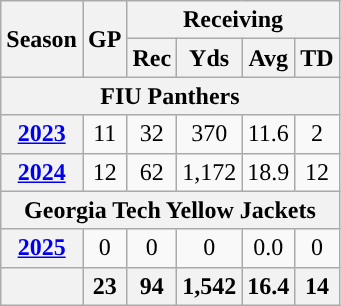<table class="wikitable" style="text-align:center;">
<tr>
<th rowspan="2">Season</th>
<th rowspan="2">GP</th>
<th colspan="4">Receiving</th>
</tr>
<tr>
<th>Rec</th>
<th>Yds</th>
<th>Avg</th>
<th>TD</th>
</tr>
<tr>
<th colspan="11">FIU Panthers</th>
</tr>
<tr>
<th><a href='#'>2023</a></th>
<td>11</td>
<td>32</td>
<td>370</td>
<td>11.6</td>
<td>2</td>
</tr>
<tr>
<th><a href='#'>2024</a></th>
<td>12</td>
<td>62</td>
<td>1,172</td>
<td>18.9</td>
<td>12</td>
</tr>
<tr>
<th colspan="11">Georgia Tech Yellow Jackets</th>
</tr>
<tr>
<th><a href='#'>2025</a></th>
<td>0</td>
<td>0</td>
<td>0</td>
<td>0.0</td>
<td>0</td>
</tr>
<tr>
<th></th>
<th>23</th>
<th>94</th>
<th>1,542</th>
<th>16.4</th>
<th>14</th>
</tr>
</table>
